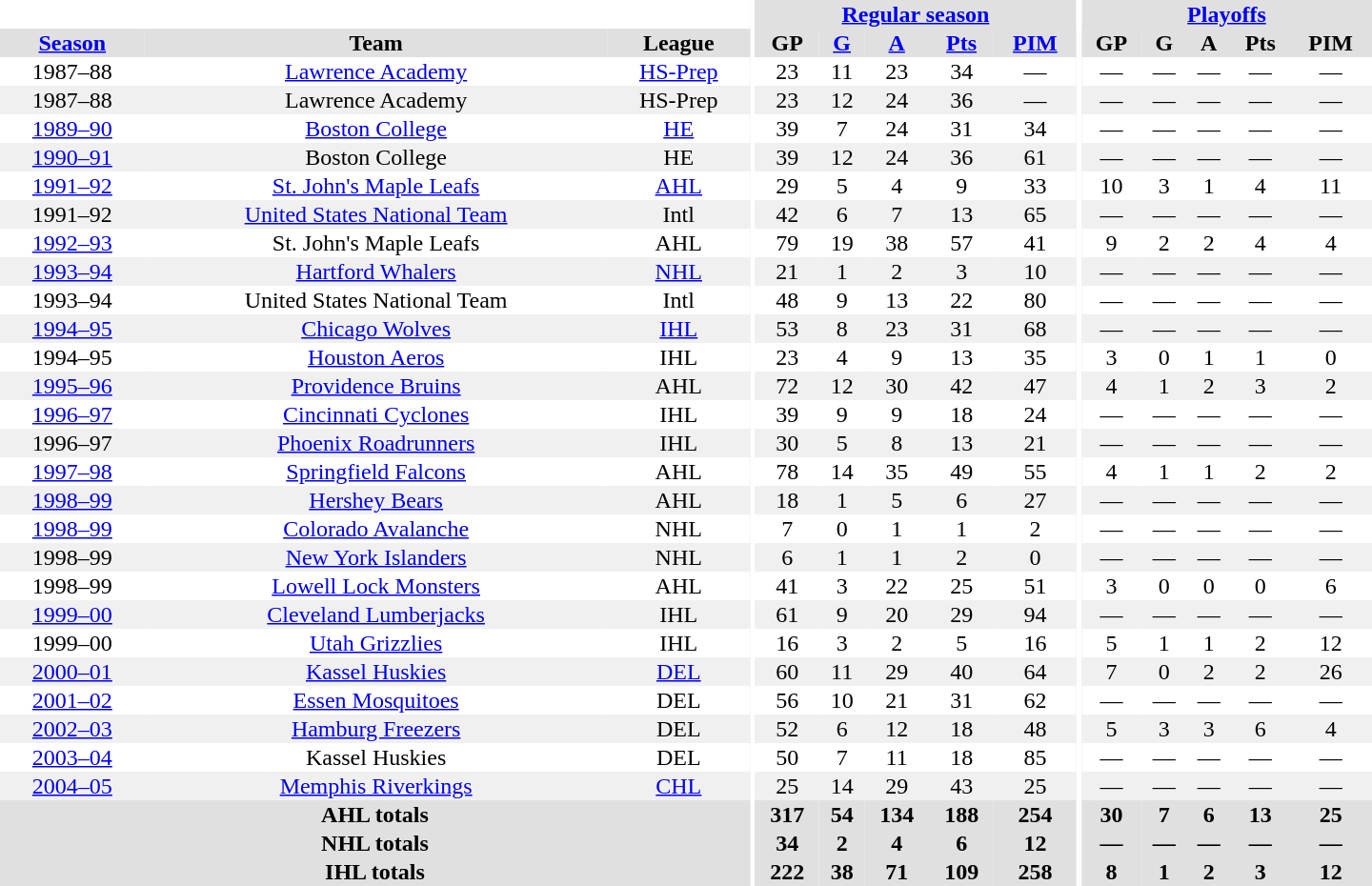<table border="0" cellpadding="1" cellspacing="0" style="text-align:center; width:60em">
<tr bgcolor="#e0e0e0">
<th colspan="3" bgcolor="#ffffff"></th>
<th rowspan="100" bgcolor="#ffffff"></th>
<th colspan="5"><a href='#'>Regular season</a></th>
<th rowspan="100" bgcolor="#ffffff"></th>
<th colspan="5"><a href='#'>Playoffs</a></th>
</tr>
<tr bgcolor="#e0e0e0">
<th><a href='#'>Season</a></th>
<th>Team</th>
<th>League</th>
<th>GP</th>
<th><a href='#'>G</a></th>
<th><a href='#'>A</a></th>
<th><a href='#'>Pts</a></th>
<th><a href='#'>PIM</a></th>
<th>GP</th>
<th>G</th>
<th>A</th>
<th>Pts</th>
<th>PIM</th>
</tr>
<tr>
<td>1987–88</td>
<td><a href='#'>Lawrence Academy</a></td>
<td><a href='#'>HS-Prep</a></td>
<td>23</td>
<td>11</td>
<td>23</td>
<td>34</td>
<td>—</td>
<td>—</td>
<td>—</td>
<td>—</td>
<td>—</td>
<td>—</td>
</tr>
<tr bgcolor="#f0f0f0">
<td>1987–88</td>
<td>Lawrence Academy</td>
<td>HS-Prep</td>
<td>23</td>
<td>12</td>
<td>24</td>
<td>36</td>
<td>—</td>
<td>—</td>
<td>—</td>
<td>—</td>
<td>—</td>
<td>—</td>
</tr>
<tr>
<td><a href='#'>1989–90</a></td>
<td><a href='#'>Boston College</a></td>
<td><a href='#'>HE</a></td>
<td>39</td>
<td>7</td>
<td>24</td>
<td>31</td>
<td>34</td>
<td>—</td>
<td>—</td>
<td>—</td>
<td>—</td>
<td>—</td>
</tr>
<tr bgcolor="#f0f0f0">
<td><a href='#'>1990–91</a></td>
<td>Boston College</td>
<td>HE</td>
<td>39</td>
<td>12</td>
<td>24</td>
<td>36</td>
<td>61</td>
<td>—</td>
<td>—</td>
<td>—</td>
<td>—</td>
<td>—</td>
</tr>
<tr>
<td><a href='#'>1991–92</a></td>
<td><a href='#'>St. John's Maple Leafs</a></td>
<td><a href='#'>AHL</a></td>
<td>29</td>
<td>5</td>
<td>4</td>
<td>9</td>
<td>33</td>
<td>10</td>
<td>3</td>
<td>1</td>
<td>4</td>
<td>11</td>
</tr>
<tr bgcolor="#f0f0f0">
<td>1991–92</td>
<td><a href='#'>United States National Team</a></td>
<td>Intl</td>
<td>42</td>
<td>6</td>
<td>7</td>
<td>13</td>
<td>65</td>
<td>—</td>
<td>—</td>
<td>—</td>
<td>—</td>
<td>—</td>
</tr>
<tr>
<td><a href='#'>1992–93</a></td>
<td>St. John's Maple Leafs</td>
<td>AHL</td>
<td>79</td>
<td>19</td>
<td>38</td>
<td>57</td>
<td>41</td>
<td>9</td>
<td>2</td>
<td>2</td>
<td>4</td>
<td>4</td>
</tr>
<tr bgcolor="#f0f0f0">
<td><a href='#'>1993–94</a></td>
<td><a href='#'>Hartford Whalers</a></td>
<td><a href='#'>NHL</a></td>
<td>21</td>
<td>1</td>
<td>2</td>
<td>3</td>
<td>10</td>
<td>—</td>
<td>—</td>
<td>—</td>
<td>—</td>
<td>—</td>
</tr>
<tr>
<td>1993–94</td>
<td>United States National Team</td>
<td>Intl</td>
<td>48</td>
<td>9</td>
<td>13</td>
<td>22</td>
<td>80</td>
<td>—</td>
<td>—</td>
<td>—</td>
<td>—</td>
<td>—</td>
</tr>
<tr bgcolor="#f0f0f0">
<td><a href='#'>1994–95</a></td>
<td><a href='#'>Chicago Wolves</a></td>
<td><a href='#'>IHL</a></td>
<td>53</td>
<td>8</td>
<td>23</td>
<td>31</td>
<td>68</td>
<td>—</td>
<td>—</td>
<td>—</td>
<td>—</td>
<td>—</td>
</tr>
<tr>
<td>1994–95</td>
<td><a href='#'>Houston Aeros</a></td>
<td>IHL</td>
<td>23</td>
<td>4</td>
<td>9</td>
<td>13</td>
<td>35</td>
<td>3</td>
<td>0</td>
<td>1</td>
<td>1</td>
<td>0</td>
</tr>
<tr bgcolor="#f0f0f0">
<td><a href='#'>1995–96</a></td>
<td><a href='#'>Providence Bruins</a></td>
<td>AHL</td>
<td>72</td>
<td>12</td>
<td>30</td>
<td>42</td>
<td>47</td>
<td>4</td>
<td>1</td>
<td>2</td>
<td>3</td>
<td>2</td>
</tr>
<tr>
<td><a href='#'>1996–97</a></td>
<td><a href='#'>Cincinnati Cyclones</a></td>
<td>IHL</td>
<td>39</td>
<td>9</td>
<td>9</td>
<td>18</td>
<td>24</td>
<td>—</td>
<td>—</td>
<td>—</td>
<td>—</td>
<td>—</td>
</tr>
<tr bgcolor="#f0f0f0">
<td>1996–97</td>
<td><a href='#'>Phoenix Roadrunners</a></td>
<td>IHL</td>
<td>30</td>
<td>5</td>
<td>8</td>
<td>13</td>
<td>21</td>
<td>—</td>
<td>—</td>
<td>—</td>
<td>—</td>
<td>—</td>
</tr>
<tr>
<td><a href='#'>1997–98</a></td>
<td><a href='#'>Springfield Falcons</a></td>
<td>AHL</td>
<td>78</td>
<td>14</td>
<td>35</td>
<td>49</td>
<td>55</td>
<td>4</td>
<td>1</td>
<td>1</td>
<td>2</td>
<td>2</td>
</tr>
<tr bgcolor="#f0f0f0">
<td><a href='#'>1998–99</a></td>
<td><a href='#'>Hershey Bears</a></td>
<td>AHL</td>
<td>18</td>
<td>1</td>
<td>5</td>
<td>6</td>
<td>27</td>
<td>—</td>
<td>—</td>
<td>—</td>
<td>—</td>
<td>—</td>
</tr>
<tr>
<td><a href='#'>1998–99</a></td>
<td><a href='#'>Colorado Avalanche</a></td>
<td>NHL</td>
<td>7</td>
<td>0</td>
<td>1</td>
<td>1</td>
<td>2</td>
<td>—</td>
<td>—</td>
<td>—</td>
<td>—</td>
<td>—</td>
</tr>
<tr bgcolor="#f0f0f0">
<td>1998–99</td>
<td><a href='#'>New York Islanders</a></td>
<td>NHL</td>
<td>6</td>
<td>1</td>
<td>1</td>
<td>2</td>
<td>0</td>
<td>—</td>
<td>—</td>
<td>—</td>
<td>—</td>
<td>—</td>
</tr>
<tr>
<td>1998–99</td>
<td><a href='#'>Lowell Lock Monsters</a></td>
<td>AHL</td>
<td>41</td>
<td>3</td>
<td>22</td>
<td>25</td>
<td>51</td>
<td>3</td>
<td>0</td>
<td>0</td>
<td>0</td>
<td>6</td>
</tr>
<tr bgcolor="#f0f0f0">
<td><a href='#'>1999–00</a></td>
<td><a href='#'>Cleveland Lumberjacks</a></td>
<td>IHL</td>
<td>61</td>
<td>9</td>
<td>20</td>
<td>29</td>
<td>94</td>
<td>—</td>
<td>—</td>
<td>—</td>
<td>—</td>
<td>—</td>
</tr>
<tr>
<td>1999–00</td>
<td><a href='#'>Utah Grizzlies</a></td>
<td>IHL</td>
<td>16</td>
<td>3</td>
<td>2</td>
<td>5</td>
<td>16</td>
<td>5</td>
<td>1</td>
<td>1</td>
<td>2</td>
<td>12</td>
</tr>
<tr bgcolor="#f0f0f0">
<td><a href='#'>2000–01</a></td>
<td><a href='#'>Kassel Huskies</a></td>
<td><a href='#'>DEL</a></td>
<td>60</td>
<td>11</td>
<td>29</td>
<td>40</td>
<td>64</td>
<td>7</td>
<td>0</td>
<td>2</td>
<td>2</td>
<td>26</td>
</tr>
<tr>
<td><a href='#'>2001–02</a></td>
<td><a href='#'>Essen Mosquitoes</a></td>
<td>DEL</td>
<td>56</td>
<td>10</td>
<td>21</td>
<td>31</td>
<td>62</td>
<td>—</td>
<td>—</td>
<td>—</td>
<td>—</td>
<td>—</td>
</tr>
<tr bgcolor="#f0f0f0">
<td><a href='#'>2002–03</a></td>
<td><a href='#'>Hamburg Freezers</a></td>
<td>DEL</td>
<td>52</td>
<td>6</td>
<td>12</td>
<td>18</td>
<td>48</td>
<td>5</td>
<td>3</td>
<td>3</td>
<td>6</td>
<td>4</td>
</tr>
<tr>
<td><a href='#'>2003–04</a></td>
<td>Kassel Huskies</td>
<td>DEL</td>
<td>50</td>
<td>7</td>
<td>11</td>
<td>18</td>
<td>85</td>
<td>—</td>
<td>—</td>
<td>—</td>
<td>—</td>
<td>—</td>
</tr>
<tr bgcolor="#f0f0f0">
<td><a href='#'>2004–05</a></td>
<td><a href='#'>Memphis Riverkings</a></td>
<td><a href='#'>CHL</a></td>
<td>25</td>
<td>14</td>
<td>29</td>
<td>43</td>
<td>25</td>
<td>—</td>
<td>—</td>
<td>—</td>
<td>—</td>
<td>—</td>
</tr>
<tr bgcolor="#e0e0e0">
<th colspan="3">AHL totals</th>
<th>317</th>
<th>54</th>
<th>134</th>
<th>188</th>
<th>254</th>
<th>30</th>
<th>7</th>
<th>6</th>
<th>13</th>
<th>25</th>
</tr>
<tr bgcolor="#e0e0e0">
<th colspan="3">NHL totals</th>
<th>34</th>
<th>2</th>
<th>4</th>
<th>6</th>
<th>12</th>
<th>—</th>
<th>—</th>
<th>—</th>
<th>—</th>
<th>—</th>
</tr>
<tr bgcolor="#e0e0e0">
<th colspan="3">IHL totals</th>
<th>222</th>
<th>38</th>
<th>71</th>
<th>109</th>
<th>258</th>
<th>8</th>
<th>1</th>
<th>2</th>
<th>3</th>
<th>12</th>
</tr>
</table>
